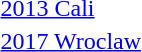<table>
<tr>
<td><a href='#'>2013 Cali</a></td>
<td></td>
<td></td>
<td></td>
</tr>
<tr>
<td><a href='#'>2017 Wroclaw</a></td>
<td></td>
<td></td>
<td></td>
</tr>
</table>
